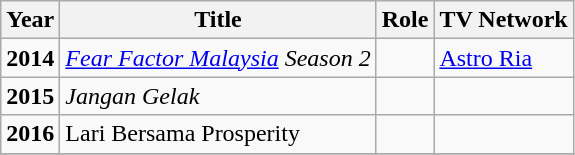<table class="wikitable">
<tr>
<th><strong>Year</strong></th>
<th><strong>Title</strong></th>
<th><strong>Role</strong></th>
<th><strong>TV Network</strong></th>
</tr>
<tr>
<td><strong>2014</strong></td>
<td><em><a href='#'>Fear Factor Malaysia</a> Season 2</em></td>
<td></td>
<td><a href='#'>Astro Ria</a></td>
</tr>
<tr>
<td><strong>2015</strong></td>
<td><em>Jangan Gelak</em></td>
<td></td>
<td></td>
</tr>
<tr>
<td><strong>2016</strong></td>
<td>Lari Bersama Prosperity</td>
<td></td>
<td></td>
</tr>
<tr>
</tr>
</table>
